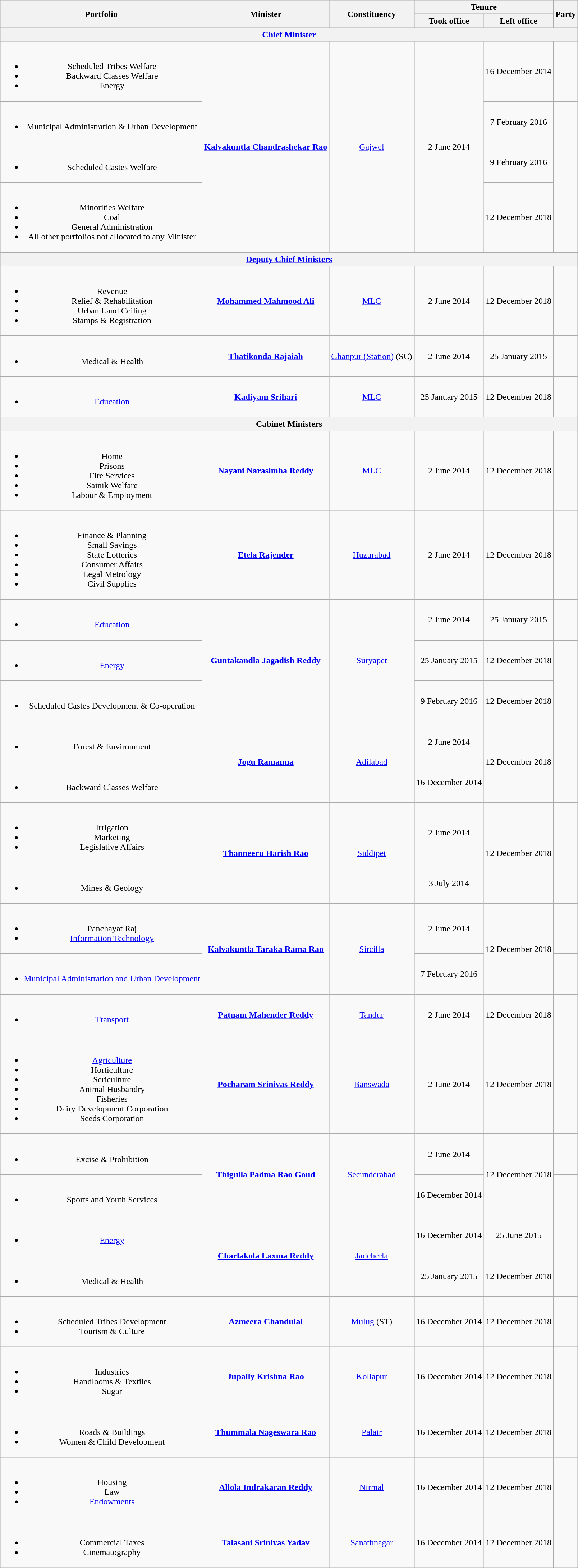<table class ="wikitable">
<tr style="text-align: center;">
<th rowspan=2>Portfolio</th>
<th rowspan=2>Minister</th>
<th rowspan=2>Constituency</th>
<th colspan=2>Tenure</th>
<th rowspan=2 colspan="2" scope="col">Party</th>
</tr>
<tr style="text-align: center;">
<th>Took office</th>
<th>Left office</th>
</tr>
<tr style="text-align: center;">
<th colspan=7><strong><a href='#'>Chief Minister</a></strong></th>
</tr>
<tr style="text-align: center;">
<td><br><ul><li>Scheduled Tribes Welfare</li><li>Backward Classes Welfare</li><li>Energy</li></ul></td>
<td rowspan=4><strong><a href='#'>Kalvakuntla Chandrashekar Rao</a></strong></td>
<td rowspan=4><a href='#'>Gajwel</a></td>
<td rowspan=4>2 June 2014</td>
<td>16 December 2014</td>
<td></td>
</tr>
<tr style="text-align: center;">
<td><br><ul><li>Municipal Administration & Urban Development</li></ul></td>
<td>7 February 2016</td>
</tr>
<tr style="text-align: center;">
<td><br><ul><li>Scheduled Castes Welfare</li></ul></td>
<td>9 February 2016</td>
</tr>
<tr style="text-align: center;">
<td><br><ul><li>Minorities Welfare</li><li>Coal</li><li>General Administration</li><li>All other portfolios not allocated to any Minister</li></ul></td>
<td>12 December 2018</td>
</tr>
<tr style="text-align: center;">
<th colspan="7" style="text-align: center;"><strong><a href='#'>Deputy Chief Ministers</a></strong></th>
</tr>
<tr style="text-align: center;">
<td><br><ul><li>Revenue</li><li>Relief & Rehabilitation</li><li>Urban Land Ceiling</li><li>Stamps & Registration</li></ul></td>
<td><strong><a href='#'>Mohammed Mahmood Ali</a></strong></td>
<td><a href='#'>MLC</a></td>
<td>2 June 2014</td>
<td>12 December 2018</td>
<td></td>
</tr>
<tr style="text-align: center;">
<td><br><ul><li>Medical & Health</li></ul></td>
<td><strong><a href='#'>Thatikonda Rajaiah</a></strong></td>
<td><a href='#'>Ghanpur (Station)</a> (SC)</td>
<td>2 June 2014</td>
<td>25 January 2015</td>
<td></td>
</tr>
<tr style="text-align: center;">
<td><br><ul><li><a href='#'>Education</a></li></ul></td>
<td><strong><a href='#'>Kadiyam Srihari</a></strong></td>
<td><a href='#'>MLC</a></td>
<td>25 January 2015</td>
<td>12 December 2018</td>
<td></td>
</tr>
<tr style="text-align: center;">
<th colspan="7" style="text-align: center;"><strong>Cabinet Ministers</strong></th>
</tr>
<tr style="text-align: center;">
<td><br><ul><li>Home</li><li>Prisons</li><li>Fire Services</li><li>Sainik Welfare</li><li>Labour & Employment</li></ul></td>
<td><strong><a href='#'>Nayani Narasimha Reddy</a></strong></td>
<td><a href='#'>MLC</a></td>
<td>2 June 2014</td>
<td>12 December 2018</td>
<td></td>
</tr>
<tr style="text-align: center;">
<td><br><ul><li>Finance & Planning</li><li>Small Savings</li><li>State Lotteries</li><li>Consumer Affairs</li><li>Legal Metrology</li><li>Civil Supplies</li></ul></td>
<td><strong><a href='#'>Etela Rajender</a></strong></td>
<td><a href='#'>Huzurabad</a></td>
<td>2 June 2014</td>
<td>12 December 2018</td>
<td></td>
</tr>
<tr style="text-align: center;">
<td><br><ul><li><a href='#'>Education</a></li></ul></td>
<td rowspan="3"><strong><a href='#'>Guntakandla Jagadish Reddy</a></strong></td>
<td rowspan="3"><a href='#'>Suryapet</a></td>
<td>2 June 2014</td>
<td>25 January 2015</td>
<td></td>
</tr>
<tr style="text-align: center;">
<td><br><ul><li><a href='#'>Energy</a></li></ul></td>
<td>25 January 2015</td>
<td>12 December 2018</td>
</tr>
<tr style="text-align: center;">
<td><br><ul><li>Scheduled Castes Development & Co-operation</li></ul></td>
<td>9 February 2016</td>
<td>12 December 2018</td>
</tr>
<tr style="text-align: center;">
<td><br><ul><li>Forest & Environment</li></ul></td>
<td rowspan=2><strong><a href='#'>Jogu Ramanna</a></strong></td>
<td rowspan=2><a href='#'>Adilabad</a></td>
<td>2 June 2014</td>
<td rowspan=2>12 December 2018</td>
<td></td>
</tr>
<tr style="text-align: center;">
<td><br><ul><li>Backward Classes Welfare</li></ul></td>
<td>16 December 2014</td>
</tr>
<tr style="text-align: center;">
<td><br><ul><li>Irrigation</li><li>Marketing</li><li>Legislative Affairs</li></ul></td>
<td rowspan=2><strong><a href='#'>Thanneeru Harish Rao</a></strong></td>
<td rowspan=2><a href='#'>Siddipet</a></td>
<td>2 June 2014</td>
<td rowspan=2>12 December 2018</td>
<td></td>
</tr>
<tr style="text-align: center;">
<td><br><ul><li>Mines & Geology</li></ul></td>
<td>3 July 2014</td>
</tr>
<tr style="text-align: center;">
<td><br><ul><li>Panchayat Raj</li><li><a href='#'>Information Technology</a></li></ul></td>
<td rowspan=2><strong><a href='#'>Kalvakuntla Taraka Rama Rao</a></strong></td>
<td rowspan=2><a href='#'>Sircilla</a></td>
<td>2 June 2014</td>
<td rowspan=2>12 December 2018</td>
<td></td>
</tr>
<tr style="text-align: center;">
<td><br><ul><li><a href='#'>Municipal Administration and Urban Development</a></li></ul></td>
<td>7 February 2016</td>
</tr>
<tr style="text-align: center;">
<td><br><ul><li><a href='#'>Transport</a></li></ul></td>
<td><strong><a href='#'>Patnam Mahender Reddy</a></strong></td>
<td><a href='#'>Tandur</a></td>
<td>2 June 2014</td>
<td>12 December 2018</td>
<td></td>
</tr>
<tr style="text-align: center;">
<td><br><ul><li><a href='#'>Agriculture</a></li><li>Horticulture</li><li>Sericulture</li><li>Animal Husbandry</li><li>Fisheries</li><li>Dairy Development Corporation</li><li>Seeds Corporation</li></ul></td>
<td><strong><a href='#'>Pocharam Srinivas Reddy</a></strong></td>
<td><a href='#'>Banswada</a></td>
<td>2 June 2014</td>
<td>12 December 2018</td>
<td></td>
</tr>
<tr style="text-align: center;">
<td><br><ul><li>Excise & Prohibition</li></ul></td>
<td rowspan=2><strong><a href='#'>Thigulla Padma Rao Goud</a></strong></td>
<td rowspan =2><a href='#'>Secunderabad</a></td>
<td>2 June 2014</td>
<td rowspan=2>12 December 2018</td>
<td></td>
</tr>
<tr style="text-align: center;">
<td><br><ul><li>Sports and Youth Services</li></ul></td>
<td>16 December 2014</td>
</tr>
<tr style="text-align: center;">
<td><br><ul><li><a href='#'>Energy</a></li></ul></td>
<td rowspan="2"><strong><a href='#'>Charlakola Laxma Reddy</a></strong></td>
<td rowspan="2"><a href='#'>Jadcherla</a></td>
<td>16 December 2014</td>
<td>25 June 2015</td>
<td></td>
</tr>
<tr style="text-align: center;">
<td><br><ul><li>Medical & Health</li></ul></td>
<td>25 January 2015</td>
<td>12 December 2018</td>
</tr>
<tr style="text-align: center;">
<td><br><ul><li>Scheduled Tribes Development</li><li>Tourism & Culture</li></ul></td>
<td><strong><a href='#'>Azmeera Chandulal</a></strong></td>
<td><a href='#'>Mulug</a> (ST)</td>
<td>16 December 2014</td>
<td>12 December 2018</td>
<td></td>
</tr>
<tr style="text-align: center;">
<td><br><ul><li>Industries</li><li>Handlooms & Textiles</li><li>Sugar</li></ul></td>
<td><strong><a href='#'>Jupally Krishna Rao</a></strong></td>
<td><a href='#'>Kollapur</a></td>
<td>16 December 2014</td>
<td>12 December 2018</td>
<td></td>
</tr>
<tr style="text-align: center;">
<td><br><ul><li>Roads & Buildings</li><li>Women & Child Development</li></ul></td>
<td><strong><a href='#'>Thummala Nageswara Rao</a></strong></td>
<td><a href='#'>Palair</a></td>
<td>16 December 2014</td>
<td>12 December 2018</td>
<td></td>
</tr>
<tr style="text-align: center;">
<td><br><ul><li>Housing</li><li>Law</li><li><a href='#'>Endowments</a></li></ul></td>
<td><strong><a href='#'>Allola Indrakaran Reddy</a></strong></td>
<td><a href='#'>Nirmal</a></td>
<td>16  December 2014</td>
<td>12 December 2018</td>
<td></td>
</tr>
<tr style="text-align: center;">
<td><br><ul><li>Commercial Taxes</li><li>Cinematography</li></ul></td>
<td><strong><a href='#'>Talasani Srinivas Yadav</a></strong></td>
<td><a href='#'>Sanathnagar</a></td>
<td>16 December 2014</td>
<td>12 December 2018</td>
<td></td>
</tr>
</table>
